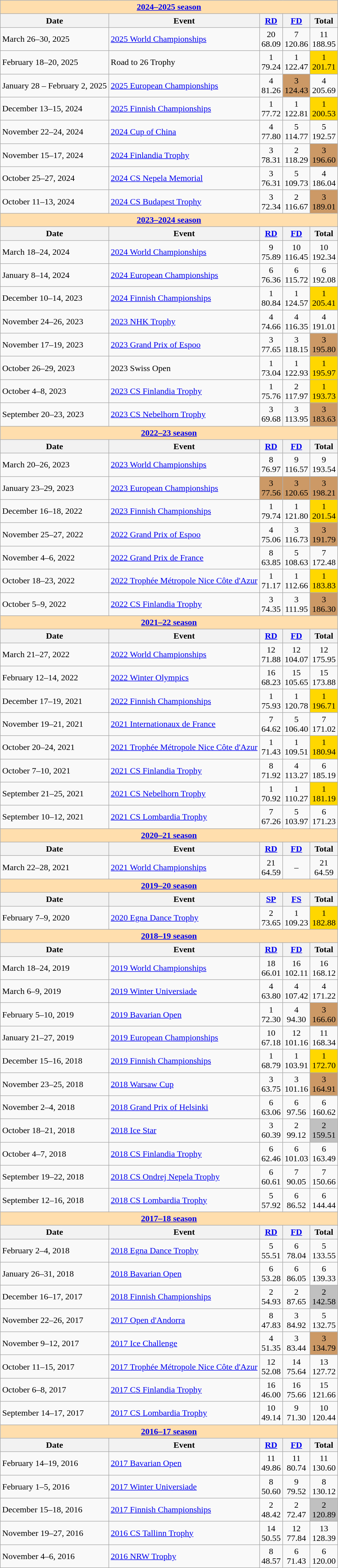<table class="wikitable">
<tr>
<th style="background-color: #ffdead; " colspan=5 align=center><a href='#'><strong>2024–2025 season</strong></a></th>
</tr>
<tr>
<th>Date</th>
<th>Event</th>
<th><a href='#'>RD</a></th>
<th><a href='#'>FD</a></th>
<th>Total</th>
</tr>
<tr>
<td>March 26–30, 2025</td>
<td><a href='#'>2025 World Championships</a></td>
<td align=center>20 <br> 68.09</td>
<td align=center>7 <br> 120.86</td>
<td align=center>11 <br> 188.95</td>
</tr>
<tr>
<td>February 18–20, 2025</td>
<td>Road to 26 Trophy</td>
<td align=center>1 <br> 79.24</td>
<td align=center>1 <br>	122.47</td>
<td align=center bgcolor=gold>1 <br> 201.71</td>
</tr>
<tr>
<td>January 28 – February 2, 2025</td>
<td><a href='#'>2025 European Championships</a></td>
<td align=center>4 <br> 81.26</td>
<td align=center bgcolor=cc9966>3 <br> 124.43</td>
<td align=center>4 <br> 205.69</td>
</tr>
<tr>
<td>December 13–15, 2024</td>
<td><a href='#'>2025 Finnish Championships</a></td>
<td align=center>1 <br> 77.72</td>
<td align=center>1 <br>	122.81</td>
<td align=center bgcolor=gold>1 <br> 200.53</td>
</tr>
<tr>
<td>November 22–24, 2024</td>
<td><a href='#'>2024 Cup of China</a></td>
<td align=center>4 <br> 77.80</td>
<td align=center>5 <br> 114.77</td>
<td align=center>5 <br> 192.57</td>
</tr>
<tr>
<td>November 15–17, 2024</td>
<td><a href='#'>2024 Finlandia Trophy</a></td>
<td align=center>3 <br> 78.31</td>
<td align=center>2 <br> 118.29</td>
<td align=center bgcolor=cc9966>3 <br> 196.60</td>
</tr>
<tr>
<td>October 25–27, 2024</td>
<td><a href='#'>2024 CS Nepela Memorial</a></td>
<td align=center>3 <br> 76.31</td>
<td align=center>5 <br> 109.73</td>
<td align=center>4 <br> 186.04</td>
</tr>
<tr>
<td>October 11–13, 2024</td>
<td><a href='#'>2024 CS Budapest Trophy</a></td>
<td align=center>3 <br> 72.34</td>
<td align=center>2 <br> 116.67</td>
<td align=center bgcolor=cc9966>3 <br> 189.01</td>
</tr>
<tr>
<th style="background-color: #ffdead; " colspan=5 align=center><a href='#'><strong>2023–2024 season</strong></a></th>
</tr>
<tr>
<th>Date</th>
<th>Event</th>
<th><a href='#'>RD</a></th>
<th><a href='#'>FD</a></th>
<th>Total</th>
</tr>
<tr>
<td>March 18–24, 2024</td>
<td><a href='#'>2024 World Championships</a></td>
<td align=center>9 <br> 75.89</td>
<td align=center>10 <br> 116.45</td>
<td align=center>10 <br> 192.34</td>
</tr>
<tr>
<td>January 8–14, 2024</td>
<td><a href='#'>2024 European Championships</a></td>
<td align=center>6 <br> 76.36</td>
<td align=center>6 <br> 115.72</td>
<td align=center>6 <br> 192.08</td>
</tr>
<tr>
<td>December 10–14, 2023</td>
<td><a href='#'>2024 Finnish Championships</a></td>
<td align=center>1 <br> 80.84</td>
<td align=center>1 <br> 124.57</td>
<td align=center bgcolor=gold>1 <br> 205.41</td>
</tr>
<tr>
<td>November 24–26, 2023</td>
<td><a href='#'>2023 NHK Trophy</a></td>
<td align=center>4 <br> 74.66</td>
<td align=center>4 <br> 116.35</td>
<td align=center>4 <br> 191.01</td>
</tr>
<tr>
<td>November 17–19, 2023</td>
<td><a href='#'>2023 Grand Prix of Espoo</a></td>
<td align=center>3 <br> 77.65</td>
<td align=center>3 <br> 118.15</td>
<td align=center bgcolor=cc9966>3 <br> 195.80</td>
</tr>
<tr>
<td>October 26–29, 2023</td>
<td>2023 Swiss Open</td>
<td align=center>1 <br> 73.04</td>
<td align=center>1 <br> 122.93</td>
<td align=center bgcolor=gold>1 <br> 195.97</td>
</tr>
<tr>
<td>October 4–8, 2023</td>
<td><a href='#'>2023 CS Finlandia Trophy</a></td>
<td align=center>1 <br> 75.76</td>
<td align=center>2 <br> 117.97</td>
<td align=center bgcolor=gold>1 <br> 193.73</td>
</tr>
<tr>
<td>September 20–23, 2023</td>
<td><a href='#'>2023 CS Nebelhorn Trophy</a></td>
<td align=center>3 <br> 69.68</td>
<td align=center>3 <br> 113.95</td>
<td align=center bgcolor=cc9966>3 <br> 183.63</td>
</tr>
<tr>
<th style="background-color: #ffdead; " colspan=5 align=center><a href='#'>2022–23 season</a></th>
</tr>
<tr>
<th>Date</th>
<th>Event</th>
<th><a href='#'>RD</a></th>
<th><a href='#'>FD</a></th>
<th>Total</th>
</tr>
<tr>
<td>March 20–26, 2023</td>
<td><a href='#'>2023 World Championships</a></td>
<td align=center>8 <br> 76.97</td>
<td align=center>9 <br> 116.57</td>
<td align=center>9 <br> 193.54</td>
</tr>
<tr>
<td>January 23–29, 2023</td>
<td><a href='#'>2023 European Championships</a></td>
<td align=center bgcolor=cc9966>3 <br> 77.56</td>
<td align=center bgcolor=cc9966>3 <br> 120.65</td>
<td align=center bgcolor=cc9966>3 <br> 198.21</td>
</tr>
<tr>
<td>December 16–18, 2022</td>
<td><a href='#'>2023 Finnish Championships</a></td>
<td align=center>1 <br> 79.74</td>
<td align=center>1 <br> 121.80</td>
<td align=center bgcolor=gold>1 <br> 201.54</td>
</tr>
<tr>
<td>November 25–27, 2022</td>
<td><a href='#'>2022 Grand Prix of Espoo</a></td>
<td align=center>4 <br> 75.06</td>
<td align=center>3 <br> 116.73</td>
<td align=center bgcolor=cc9966>3 <br> 191.79</td>
</tr>
<tr>
<td>November 4–6, 2022</td>
<td><a href='#'>2022 Grand Prix de France</a></td>
<td align=center>8 <br> 63.85</td>
<td align=center>5 <br> 108.63</td>
<td align=center>7 <br> 172.48</td>
</tr>
<tr>
<td>October 18–23, 2022</td>
<td><a href='#'>2022 Trophée Métropole Nice Côte d'Azur</a></td>
<td align=center>1 <br> 71.17</td>
<td align=center>1 <br> 112.66</td>
<td align=center bgcolor=gold>1 <br> 183.83</td>
</tr>
<tr>
<td>October 5–9, 2022</td>
<td><a href='#'>2022 CS Finlandia Trophy</a></td>
<td align=center>3 <br> 74.35</td>
<td align=center>3 <br> 111.95</td>
<td align=center bgcolor=cc9966>3 <br> 186.30</td>
</tr>
<tr>
<th style="background-color: #ffdead;" colspan=5><a href='#'>2021–22 season</a></th>
</tr>
<tr>
<th>Date</th>
<th>Event</th>
<th><a href='#'>RD</a></th>
<th><a href='#'>FD</a></th>
<th>Total</th>
</tr>
<tr>
<td>March 21–27, 2022</td>
<td><a href='#'>2022 World Championships</a></td>
<td align=center>12 <br> 71.88</td>
<td align=center>12 <br> 104.07</td>
<td align=center>12 <br> 175.95</td>
</tr>
<tr>
<td>February 12–14, 2022</td>
<td><a href='#'>2022 Winter Olympics</a></td>
<td align=center>16 <br> 68.23</td>
<td align=center>15 <br> 105.65</td>
<td align=center>15 <br> 173.88</td>
</tr>
<tr>
<td>December 17–19, 2021</td>
<td><a href='#'>2022 Finnish Championships</a></td>
<td align=center>1 <br> 75.93</td>
<td align=center>1 <br> 120.78</td>
<td align=center bgcolor=gold>1 <br> 196.71</td>
</tr>
<tr>
<td>November 19–21, 2021</td>
<td><a href='#'>2021 Internationaux de France</a></td>
<td align=center>7 <br> 64.62</td>
<td align=center>5 <br> 106.40</td>
<td align=center>7 <br> 171.02</td>
</tr>
<tr>
<td>October 20–24, 2021</td>
<td><a href='#'>2021 Trophée Métropole Nice Côte d'Azur</a></td>
<td align=center>1 <br> 71.43</td>
<td align=center>1 <br> 109.51</td>
<td align=center bgcolor=gold>1 <br> 180.94</td>
</tr>
<tr>
<td>October 7–10, 2021</td>
<td><a href='#'>2021 CS Finlandia Trophy</a></td>
<td align=center>8 <br> 71.92</td>
<td align=center>4 <br> 113.27</td>
<td align=center>6 <br> 185.19</td>
</tr>
<tr>
<td>September 21–25, 2021</td>
<td><a href='#'>2021 CS Nebelhorn Trophy</a></td>
<td align=center>1 <br> 70.92</td>
<td align=center>1 <br> 110.27</td>
<td align=center bgcolor=gold>1 <br> 181.19</td>
</tr>
<tr>
<td>September 10–12, 2021</td>
<td><a href='#'>2021 CS Lombardia Trophy</a></td>
<td align=center>7 <br> 67.26</td>
<td align=center>5 <br> 103.97</td>
<td align=center>6 <br> 171.23</td>
</tr>
<tr>
<th style="background-color: #ffdead;" colspan=5><a href='#'>2020–21 season</a></th>
</tr>
<tr>
<th>Date</th>
<th>Event</th>
<th><a href='#'>RD</a></th>
<th><a href='#'>FD</a></th>
<th>Total</th>
</tr>
<tr>
<td>March 22–28, 2021</td>
<td><a href='#'>2021 World Championships</a></td>
<td align=center>21 <br> 64.59</td>
<td align=center>–</td>
<td align=center>21 <br> 64.59</td>
</tr>
<tr>
<th style="background-color: #ffdead;" colspan=5><a href='#'>2019–20 season</a></th>
</tr>
<tr>
<th>Date</th>
<th>Event</th>
<th><a href='#'>SP</a></th>
<th><a href='#'>FS</a></th>
<th>Total</th>
</tr>
<tr>
<td>February 7–9, 2020</td>
<td><a href='#'>2020 Egna Dance Trophy</a></td>
<td align=center>2 <br> 73.65</td>
<td align=center>1 <br> 109.23</td>
<td align=center bgcolor=gold>1 <br> 182.88</td>
</tr>
<tr>
<th style="background-color: #ffdead;" colspan=5><a href='#'>2018–19 season</a></th>
</tr>
<tr>
<th>Date</th>
<th>Event</th>
<th><a href='#'>RD</a></th>
<th><a href='#'>FD</a></th>
<th>Total</th>
</tr>
<tr>
<td>March 18–24, 2019</td>
<td><a href='#'>2019 World Championships</a></td>
<td align=center>18 <br> 66.01</td>
<td align=center>16 <br> 102.11</td>
<td align=center>16 <br> 168.12</td>
</tr>
<tr>
<td>March 6–9, 2019</td>
<td><a href='#'>2019 Winter Universiade</a></td>
<td align=center>4 <br> 63.80</td>
<td align=center>4 <br> 107.42</td>
<td align=center>4 <br> 171.22</td>
</tr>
<tr>
<td>February 5–10, 2019</td>
<td><a href='#'>2019 Bavarian Open</a></td>
<td align=center>1 <br> 72.30</td>
<td align=center>4 <br> 94.30</td>
<td align=center bgcolor=cc9966>3 <br> 166.60</td>
</tr>
<tr>
<td>January 21–27, 2019</td>
<td><a href='#'>2019 European Championships</a></td>
<td align=center>10 <br> 67.18</td>
<td align=center>12 <br> 101.16</td>
<td align=center>11 <br> 168.34</td>
</tr>
<tr>
<td>December 15–16, 2018</td>
<td><a href='#'>2019 Finnish Championships</a></td>
<td align=center>1 <br> 68.79</td>
<td align=center>1 <br> 103.91</td>
<td align=center bgcolor=gold>1 <br> 172.70</td>
</tr>
<tr>
<td>November 23–25, 2018</td>
<td><a href='#'>2018 Warsaw Cup</a></td>
<td align=center>3 <br> 63.75</td>
<td align=center>3 <br> 101.16</td>
<td align=center bgcolor=cc9966>3 <br> 164.91</td>
</tr>
<tr>
<td>November 2–4, 2018</td>
<td><a href='#'>2018 Grand Prix of Helsinki</a></td>
<td align=center>6 <br> 63.06</td>
<td align=center>6 <br> 97.56</td>
<td align=center>6 <br> 160.62</td>
</tr>
<tr>
<td>October 18–21, 2018</td>
<td><a href='#'>2018 Ice Star</a></td>
<td align=center>3 <br> 60.39</td>
<td align=center>2 <br> 99.12</td>
<td align=center bgcolor=silver>2 <br> 159.51</td>
</tr>
<tr>
<td>October 4–7, 2018</td>
<td><a href='#'>2018 CS Finlandia Trophy</a></td>
<td align=center>6 <br> 62.46</td>
<td align=center>6 <br> 101.03</td>
<td align=center>6 <br> 163.49</td>
</tr>
<tr>
<td>September 19–22, 2018</td>
<td><a href='#'>2018 CS Ondrej Nepela Trophy</a></td>
<td align=center>6 <br> 60.61</td>
<td align=center>7 <br> 90.05</td>
<td align=center>7 <br> 150.66</td>
</tr>
<tr>
<td>September 12–16, 2018</td>
<td><a href='#'>2018 CS Lombardia Trophy</a></td>
<td align=center>5 <br> 57.92</td>
<td align=center>6 <br> 86.52</td>
<td align=center>6 <br> 144.44</td>
</tr>
<tr>
<th style="background-color: #ffdead;" colspan=5><a href='#'>2017–18 season</a></th>
</tr>
<tr>
<th>Date</th>
<th>Event</th>
<th><a href='#'>RD</a></th>
<th><a href='#'>FD</a></th>
<th>Total</th>
</tr>
<tr>
<td>February 2–4, 2018</td>
<td><a href='#'>2018 Egna Dance Trophy</a></td>
<td align=center>5 <br> 55.51</td>
<td align=center>6 <br> 78.04</td>
<td align=center>5 <br> 133.55</td>
</tr>
<tr>
<td>January 26–31, 2018</td>
<td><a href='#'>2018 Bavarian Open</a></td>
<td align=center>6 <br> 53.28</td>
<td align=center>6 <br> 86.05</td>
<td align=center>6 <br> 139.33</td>
</tr>
<tr>
<td>December 16–17, 2017</td>
<td><a href='#'>2018 Finnish Championships</a></td>
<td align=center>2 <br> 54.93</td>
<td align=center>2 <br> 87.65</td>
<td align=center bgcolor=silver>2 <br> 142.58</td>
</tr>
<tr>
<td>November 22–26, 2017</td>
<td><a href='#'>2017 Open d'Andorra</a></td>
<td align=center>8 <br> 47.83</td>
<td align=center>3 <br> 84.92</td>
<td align=center>5 <br> 132.75</td>
</tr>
<tr>
<td>November 9–12, 2017</td>
<td><a href='#'>2017 Ice Challenge</a></td>
<td align=center>4 <br> 51.35</td>
<td align=center>3 <br> 83.44</td>
<td align=center bgcolor=cc9966>3 <br> 134.79</td>
</tr>
<tr>
<td>October 11–15, 2017</td>
<td><a href='#'>2017 Trophée Métropole Nice Côte d'Azur</a></td>
<td align=center>12 <br> 52.08</td>
<td align=center>14 <br> 75.64</td>
<td align=center>13 <br> 127.72</td>
</tr>
<tr>
<td>October 6–8, 2017</td>
<td><a href='#'>2017 CS Finlandia Trophy</a></td>
<td align=center>16 <br> 46.00</td>
<td align=center>16 <br> 75.66</td>
<td align=center>15 <br> 121.66</td>
</tr>
<tr>
<td>September 14–17, 2017</td>
<td><a href='#'>2017 CS Lombardia Trophy</a></td>
<td align=center>10 <br> 49.14</td>
<td align=center>9 <br> 71.30</td>
<td align=center>10 <br> 120.44</td>
</tr>
<tr>
<th style="background-color: #ffdead;" colspan=5><a href='#'>2016–17 season</a></th>
</tr>
<tr>
<th>Date</th>
<th>Event</th>
<th><a href='#'>RD</a></th>
<th><a href='#'>FD</a></th>
<th>Total</th>
</tr>
<tr>
<td>February 14–19, 2016</td>
<td><a href='#'>2017 Bavarian Open</a></td>
<td align=center>11 <br> 49.86</td>
<td align=center>11 <br> 80.74</td>
<td align=center>11 <br> 130.60</td>
</tr>
<tr>
<td>February 1–5, 2016</td>
<td><a href='#'>2017 Winter Universiade</a></td>
<td align=center>8 <br> 50.60</td>
<td align=center>9 <br> 79.52</td>
<td align=center>8 <br> 130.12</td>
</tr>
<tr>
<td>December 15–18, 2016</td>
<td><a href='#'>2017 Finnish Championships</a></td>
<td align=center>2 <br> 48.42</td>
<td align=center>2 <br> 72.47</td>
<td align=center bgcolor=silver>2 <br> 120.89</td>
</tr>
<tr>
<td>November 19–27, 2016</td>
<td><a href='#'>2016 CS Tallinn Trophy</a></td>
<td align=center>14 <br> 50.55</td>
<td align=center>12 <br> 77.84</td>
<td align=center>13 <br> 128.39</td>
</tr>
<tr>
<td>November 4–6, 2016</td>
<td><a href='#'>2016 NRW Trophy</a></td>
<td align=center>8 <br> 48.57</td>
<td align=center>6 <br> 71.43</td>
<td align=center>6 <br> 120.00</td>
</tr>
</table>
